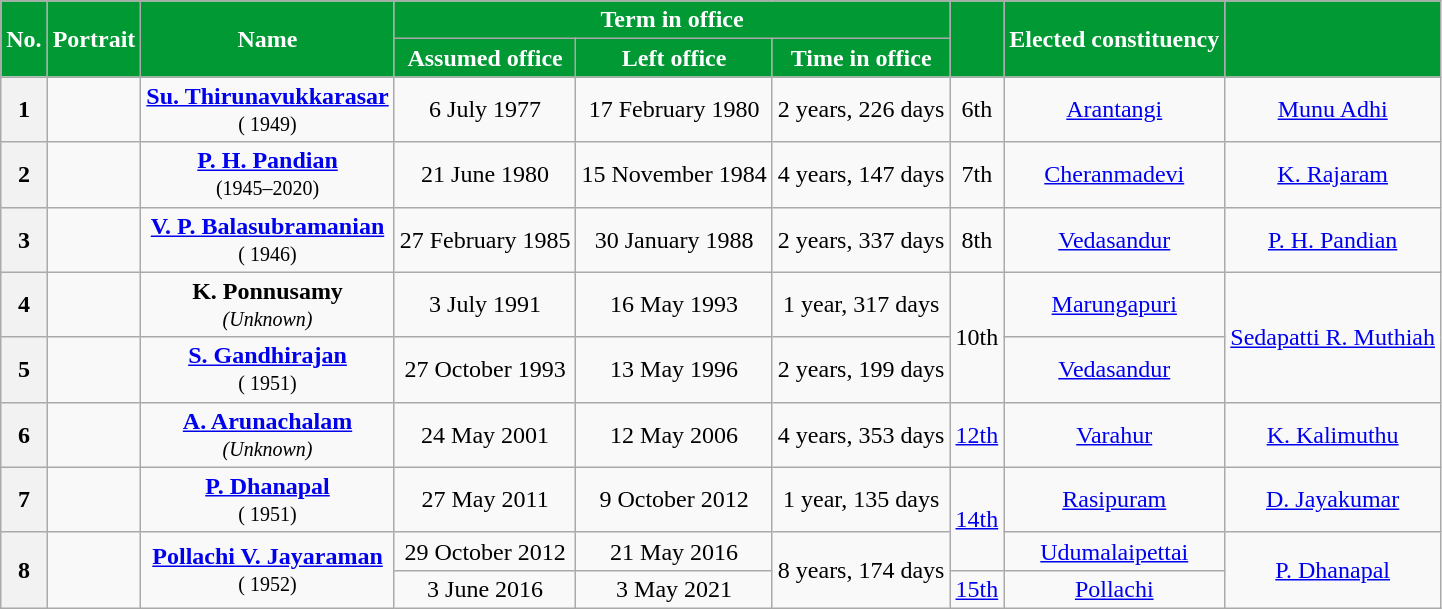<table class="wikitable sortable" style="text-align:center;">
<tr>
<th rowspan=2 style="background-color:#009933;color:white">No.</th>
<th rowspan=2 style="background-color:#009933;color:white">Portrait</th>
<th rowspan=2 style="background-color:#009933;color:white">Name<br></th>
<th colspan=3 style="background-color:#009933;color:white">Term in office</th>
<th rowspan=2 style="background-color:#009933;color:white"><a href='#'></a><br></th>
<th rowspan=2 style="background-color:#009933;color:white">Elected constituency</th>
<th rowspan=2 style="background-color:#009933;color:white"><a href='#'></a></th>
</tr>
<tr>
<th style="background-color:#009933;color:white">Assumed office</th>
<th style="background-color:#009933;color:white">Left office</th>
<th style="background-color:#009933;color:white">Time in office</th>
</tr>
<tr>
<th>1</th>
<td></td>
<td><strong><a href='#'>Su. Thirunavukkarasar</a></strong><br><small>( 1949)</small></td>
<td>6 July 1977</td>
<td>17 February 1980</td>
<td>2 years, 226 days</td>
<td>6th<br></td>
<td><a href='#'>Arantangi</a></td>
<td><a href='#'>Munu Adhi</a></td>
</tr>
<tr>
<th>2</th>
<td></td>
<td><strong><a href='#'>P. H. Pandian</a></strong><br><small>(1945–2020)</small></td>
<td>21 June 1980</td>
<td>15 November 1984</td>
<td>4 years, 147 days</td>
<td>7th<br></td>
<td><a href='#'>Cheranmadevi</a></td>
<td><a href='#'>K. Rajaram</a></td>
</tr>
<tr>
<th>3</th>
<td></td>
<td><strong><a href='#'>V. P. Balasubramanian</a></strong><br><small>( 1946)</small></td>
<td>27 February 1985</td>
<td>30 January 1988</td>
<td>2 years, 337 days</td>
<td>8th<br></td>
<td><a href='#'>Vedasandur</a></td>
<td><a href='#'>P. H. Pandian</a></td>
</tr>
<tr>
<th>4</th>
<td></td>
<td><strong>K. Ponnusamy</strong><br><small><em>(Unknown)</em></small></td>
<td>3 July 1991</td>
<td>16 May 1993</td>
<td>1 year, 317 days</td>
<td rowspan=2>10th<br></td>
<td><a href='#'>Marungapuri</a></td>
<td rowspan=2><a href='#'>Sedapatti R. Muthiah</a></td>
</tr>
<tr>
<th>5</th>
<td></td>
<td><strong><a href='#'>S. Gandhirajan</a></strong><br><small>( 1951)</small></td>
<td>27 October 1993</td>
<td>13 May 1996</td>
<td>2 years, 199 days</td>
<td><a href='#'>Vedasandur</a></td>
</tr>
<tr>
<th>6</th>
<td></td>
<td><strong><a href='#'>A. Arunachalam</a></strong><br><small><em>(Unknown)</em></small></td>
<td>24 May 2001</td>
<td>12 May 2006</td>
<td>4 years, 353 days</td>
<td><a href='#'>12th</a><br></td>
<td><a href='#'>Varahur</a></td>
<td><a href='#'>K. Kalimuthu</a></td>
</tr>
<tr>
<th>7</th>
<td></td>
<td><strong><a href='#'>P. Dhanapal</a></strong><br><small>( 1951)</small></td>
<td>27 May 2011</td>
<td>9 October 2012</td>
<td>1 year, 135 days</td>
<td rowspan=2><a href='#'>14th</a><br></td>
<td><a href='#'>Rasipuram</a></td>
<td><a href='#'>D. Jayakumar</a></td>
</tr>
<tr>
<th rowspan=2>8</th>
<td rowspan=2></td>
<td rowspan=2><strong><a href='#'>Pollachi V. Jayaraman</a></strong><br><small>( 1952)</small></td>
<td>29 October 2012</td>
<td>21 May 2016</td>
<td rowspan=2>8 years, 174 days</td>
<td><a href='#'>Udumalaipettai</a></td>
<td rowspan=2><a href='#'>P. Dhanapal</a></td>
</tr>
<tr>
<td>3 June 2016</td>
<td>3 May 2021</td>
<td><a href='#'>15th</a><br></td>
<td><a href='#'>Pollachi</a></td>
</tr>
</table>
